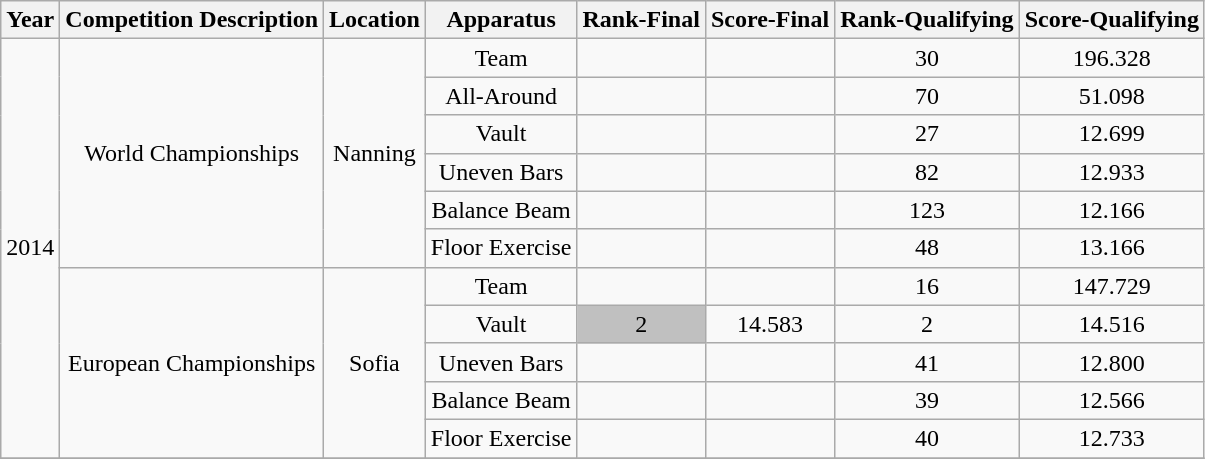<table class="wikitable" style="text-align:center">
<tr>
<th>Year</th>
<th>Competition Description</th>
<th>Location</th>
<th>Apparatus</th>
<th>Rank-Final</th>
<th>Score-Final</th>
<th>Rank-Qualifying</th>
<th>Score-Qualifying</th>
</tr>
<tr>
<td rowspan=11>2014</td>
<td rowspan=6>World Championships</td>
<td rowspan=6>Nanning</td>
<td>Team</td>
<td></td>
<td></td>
<td>30</td>
<td>196.328</td>
</tr>
<tr>
<td>All-Around</td>
<td></td>
<td></td>
<td>70</td>
<td>51.098</td>
</tr>
<tr>
<td>Vault</td>
<td></td>
<td></td>
<td>27</td>
<td>12.699</td>
</tr>
<tr>
<td>Uneven Bars</td>
<td></td>
<td></td>
<td>82</td>
<td>12.933</td>
</tr>
<tr>
<td>Balance Beam</td>
<td></td>
<td></td>
<td>123</td>
<td>12.166</td>
</tr>
<tr>
<td>Floor Exercise</td>
<td></td>
<td></td>
<td>48</td>
<td>13.166</td>
</tr>
<tr>
<td rowspan=5>European Championships</td>
<td rowspan=5>Sofia</td>
<td>Team</td>
<td></td>
<td></td>
<td>16</td>
<td>147.729</td>
</tr>
<tr>
<td>Vault</td>
<td bgcolor=silver>2</td>
<td>14.583</td>
<td>2</td>
<td>14.516</td>
</tr>
<tr>
<td>Uneven Bars</td>
<td></td>
<td></td>
<td>41</td>
<td>12.800</td>
</tr>
<tr>
<td>Balance Beam</td>
<td></td>
<td></td>
<td>39</td>
<td>12.566</td>
</tr>
<tr>
<td>Floor Exercise</td>
<td></td>
<td></td>
<td>40</td>
<td>12.733</td>
</tr>
<tr>
</tr>
</table>
